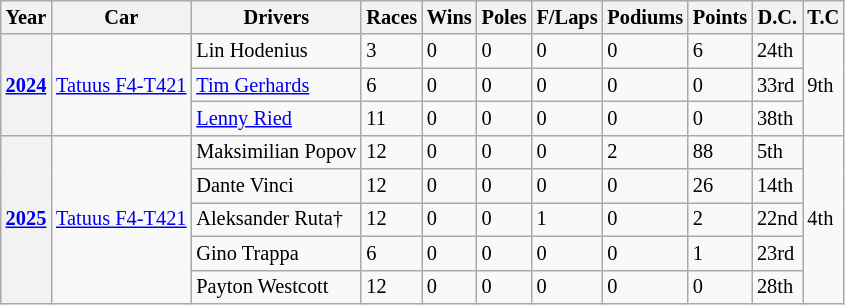<table class="wikitable" style="font-size:85%">
<tr>
<th>Year</th>
<th>Car</th>
<th>Drivers</th>
<th>Races</th>
<th>Wins</th>
<th>Poles</th>
<th>F/Laps</th>
<th>Podiums</th>
<th>Points</th>
<th>D.C.</th>
<th><strong>T.C</strong></th>
</tr>
<tr>
<th rowspan="3"><a href='#'>2024</a></th>
<td rowspan="3"><a href='#'>Tatuus F4-T421</a></td>
<td> Lin Hodenius</td>
<td>3</td>
<td>0</td>
<td>0</td>
<td>0</td>
<td>0</td>
<td>6</td>
<td>24th</td>
<td rowspan="3">9th</td>
</tr>
<tr>
<td> <a href='#'>Tim Gerhards</a></td>
<td>6</td>
<td>0</td>
<td>0</td>
<td>0</td>
<td>0</td>
<td>0</td>
<td>33rd</td>
</tr>
<tr>
<td> <a href='#'>Lenny Ried</a></td>
<td>11</td>
<td>0</td>
<td>0</td>
<td>0</td>
<td>0</td>
<td>0</td>
<td>38th</td>
</tr>
<tr>
<th rowspan="5"><a href='#'>2025</a></th>
<td rowspan="5"><a href='#'>Tatuus F4-T421</a></td>
<td> Maksimilian Popov</td>
<td>12</td>
<td>0</td>
<td>0</td>
<td>0</td>
<td>2</td>
<td>88</td>
<td>5th</td>
<td rowspan="5">4th</td>
</tr>
<tr>
<td> Dante Vinci</td>
<td>12</td>
<td>0</td>
<td>0</td>
<td>0</td>
<td>0</td>
<td>26</td>
<td>14th</td>
</tr>
<tr>
<td> Aleksander Ruta†</td>
<td>12</td>
<td>0</td>
<td>0</td>
<td>1</td>
<td>0</td>
<td>2</td>
<td>22nd</td>
</tr>
<tr>
<td> Gino Trappa</td>
<td>6</td>
<td>0</td>
<td>0</td>
<td>0</td>
<td>0</td>
<td>1</td>
<td>23rd</td>
</tr>
<tr>
<td> Payton Westcott</td>
<td>12</td>
<td>0</td>
<td>0</td>
<td>0</td>
<td>0</td>
<td>0</td>
<td>28th</td>
</tr>
</table>
